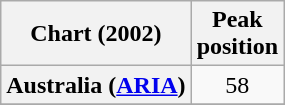<table class="wikitable sortable plainrowheaders">
<tr>
<th scope="col">Chart (2002)</th>
<th scope="col">Peak<br>position</th>
</tr>
<tr>
<th scope="row">Australia (<a href='#'>ARIA</a>)</th>
<td align="center">58</td>
</tr>
<tr>
</tr>
</table>
